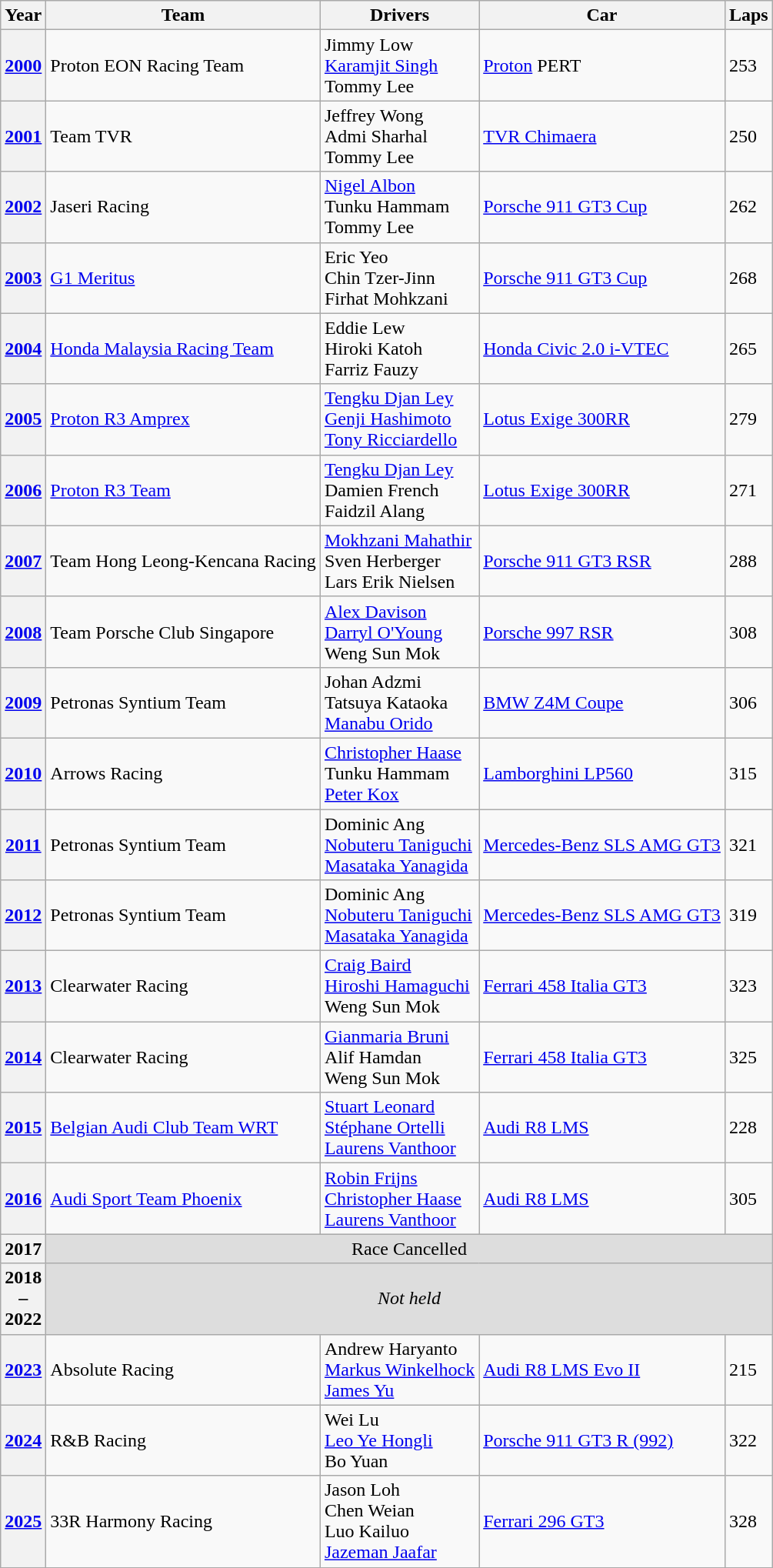<table class="wikitable">
<tr>
<th>Year</th>
<th>Team</th>
<th>Drivers</th>
<th>Car</th>
<th>Laps</th>
</tr>
<tr>
<th><a href='#'>2000</a></th>
<td> Proton EON Racing Team</td>
<td> Jimmy Low<br> <a href='#'>Karamjit Singh</a><br> Tommy Lee</td>
<td><a href='#'>Proton</a> PERT</td>
<td>253</td>
</tr>
<tr>
<th><a href='#'>2001</a></th>
<td> Team TVR</td>
<td> Jeffrey Wong<br> Admi Sharhal<br> Tommy Lee</td>
<td><a href='#'>TVR Chimaera</a></td>
<td>250</td>
</tr>
<tr>
<th><a href='#'>2002</a></th>
<td> Jaseri Racing</td>
<td> <a href='#'>Nigel Albon</a><br> Tunku Hammam<br> Tommy Lee</td>
<td><a href='#'>Porsche 911 GT3 Cup</a></td>
<td>262</td>
</tr>
<tr>
<th><a href='#'>2003</a></th>
<td> <a href='#'>G1 Meritus</a></td>
<td> Eric Yeo<br> Chin Tzer-Jinn<br> Firhat Mohkzani</td>
<td><a href='#'>Porsche 911 GT3 Cup</a></td>
<td>268</td>
</tr>
<tr>
<th><a href='#'>2004</a></th>
<td> <a href='#'>Honda Malaysia Racing Team</a></td>
<td> Eddie Lew<br> Hiroki Katoh<br> Farriz Fauzy</td>
<td><a href='#'>Honda Civic 2.0 i-VTEC</a></td>
<td>265</td>
</tr>
<tr>
<th><a href='#'>2005</a></th>
<td> <a href='#'>Proton R3 Amprex</a></td>
<td> <a href='#'>Tengku Djan Ley</a><br> <a href='#'>Genji Hashimoto</a><br> <a href='#'>Tony Ricciardello</a></td>
<td><a href='#'>Lotus Exige 300RR</a></td>
<td>279</td>
</tr>
<tr>
<th><a href='#'>2006</a></th>
<td> <a href='#'>Proton R3 Team</a></td>
<td> <a href='#'>Tengku Djan Ley</a><br> Damien French<br> Faidzil Alang</td>
<td><a href='#'>Lotus Exige 300RR</a></td>
<td>271</td>
</tr>
<tr>
<th><a href='#'>2007</a></th>
<td> Team Hong Leong-Kencana Racing</td>
<td> <a href='#'>Mokhzani Mahathir</a><br> Sven Herberger<br> Lars Erik Nielsen</td>
<td><a href='#'>Porsche 911 GT3 RSR</a></td>
<td>288</td>
</tr>
<tr>
<th><a href='#'>2008</a></th>
<td> Team Porsche Club Singapore</td>
<td> <a href='#'>Alex Davison</a><br> <a href='#'>Darryl O'Young</a><br> Weng Sun Mok</td>
<td><a href='#'>Porsche 997 RSR</a></td>
<td>308</td>
</tr>
<tr>
<th><a href='#'>2009</a></th>
<td> Petronas Syntium Team</td>
<td> Johan Adzmi<br> Tatsuya Kataoka<br> <a href='#'>Manabu Orido</a></td>
<td><a href='#'>BMW Z4M Coupe</a></td>
<td>306</td>
</tr>
<tr>
<th><a href='#'>2010</a></th>
<td> Arrows Racing</td>
<td> <a href='#'>Christopher Haase</a><br> Tunku Hammam<br> <a href='#'>Peter Kox</a></td>
<td><a href='#'>Lamborghini LP560</a></td>
<td>315</td>
</tr>
<tr>
<th><a href='#'>2011</a></th>
<td> Petronas Syntium Team</td>
<td> Dominic Ang<br> <a href='#'>Nobuteru Taniguchi</a><br> <a href='#'>Masataka Yanagida</a></td>
<td><a href='#'>Mercedes-Benz SLS AMG GT3</a></td>
<td>321</td>
</tr>
<tr>
<th><a href='#'>2012</a></th>
<td> Petronas Syntium Team</td>
<td> Dominic Ang<br> <a href='#'>Nobuteru Taniguchi</a><br> <a href='#'>Masataka Yanagida</a></td>
<td><a href='#'>Mercedes-Benz SLS AMG GT3</a></td>
<td>319</td>
</tr>
<tr>
<th><a href='#'>2013</a></th>
<td> Clearwater Racing</td>
<td> <a href='#'>Craig Baird</a><br> <a href='#'>Hiroshi Hamaguchi</a><br> Weng Sun Mok</td>
<td><a href='#'>Ferrari 458 Italia GT3</a></td>
<td>323</td>
</tr>
<tr>
<th><a href='#'>2014</a></th>
<td> Clearwater Racing</td>
<td> <a href='#'>Gianmaria Bruni</a><br> Alif Hamdan<br> Weng Sun Mok</td>
<td><a href='#'>Ferrari 458 Italia GT3</a></td>
<td>325</td>
</tr>
<tr>
<th><a href='#'>2015</a></th>
<td> <a href='#'>Belgian Audi Club Team WRT</a></td>
<td> <a href='#'>Stuart Leonard</a><br> <a href='#'>Stéphane Ortelli</a><br> <a href='#'>Laurens Vanthoor</a></td>
<td><a href='#'>Audi R8 LMS</a></td>
<td>228</td>
</tr>
<tr>
<th><a href='#'>2016</a></th>
<td> <a href='#'>Audi Sport Team Phoenix</a></td>
<td> <a href='#'>Robin Frijns</a><br> <a href='#'>Christopher Haase</a><br> <a href='#'>Laurens Vanthoor</a></td>
<td><a href='#'>Audi R8 LMS</a></td>
<td>305</td>
</tr>
<tr>
<th>2017</th>
<td style="background:#dddddd" align=center colspan=5>Race Cancelled </td>
</tr>
<tr>
<th>2018<br>–<br>2022</th>
<td style="background:#dddddd" align=center colspan=5><em>Not held</em></td>
</tr>
<tr>
<th><a href='#'>2023</a></th>
<td> Absolute Racing</td>
<td> Andrew Haryanto<br> <a href='#'>Markus Winkelhock</a><br> <a href='#'>James Yu</a></td>
<td><a href='#'>Audi R8 LMS Evo II</a></td>
<td>215</td>
</tr>
<tr>
<th><a href='#'>2024</a></th>
<td> R&B Racing</td>
<td> Wei Lu<br> <a href='#'>Leo Ye Hongli</a><br> Bo Yuan</td>
<td><a href='#'>Porsche 911 GT3 R (992)</a></td>
<td>322</td>
</tr>
<tr>
<th><a href='#'>2025</a></th>
<td> 33R Harmony Racing</td>
<td> Jason Loh<br> Chen Weian<br> Luo Kailuo<br> <a href='#'>Jazeman Jaafar</a></td>
<td><a href='#'>Ferrari 296 GT3</a></td>
<td>328</td>
</tr>
<tr>
</tr>
</table>
